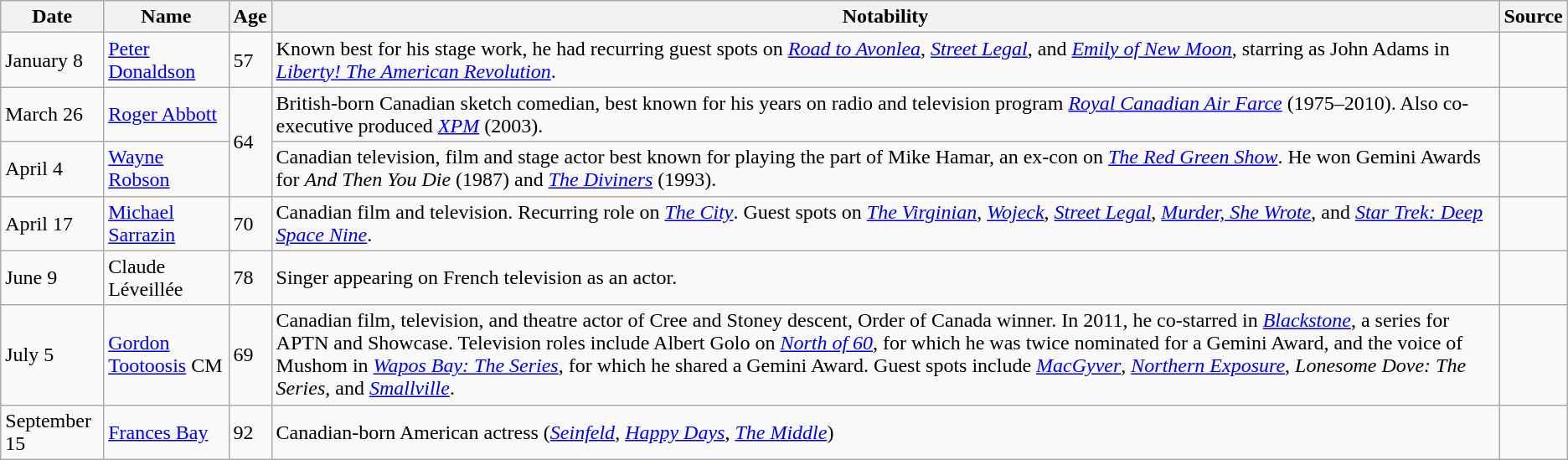<table class="wikitable">
<tr>
<th>Date</th>
<th>Name</th>
<th>Age</th>
<th>Notability</th>
<th>Source</th>
</tr>
<tr>
<td>January 8</td>
<td><a href='#'>Peter Donaldson</a></td>
<td>57</td>
<td>Known best for his stage work, he had recurring guest spots on <em><a href='#'>Road to Avonlea</a></em>, <em><a href='#'>Street Legal</a></em>, and <em><a href='#'>Emily of New Moon</a></em>, starring as John Adams in <em><a href='#'>Liberty! The American Revolution</a></em>.</td>
<td></td>
</tr>
<tr>
<td>March 26</td>
<td><a href='#'>Roger Abbott</a></td>
<td rowspan="2">64</td>
<td>British-born Canadian sketch comedian, best known for his years on radio and television program <em><a href='#'>Royal Canadian Air Farce</a></em> (1975–2010). Also co-executive produced <em><a href='#'>XPM</a></em> (2003).</td>
<td></td>
</tr>
<tr>
<td>April 4</td>
<td><a href='#'>Wayne Robson</a></td>
<td>Canadian television, film and stage actor best known for playing the part of Mike Hamar, an ex-con on <em><a href='#'>The Red Green Show</a></em>. He won Gemini Awards for <em>And Then You Die</em> (1987) and <em><a href='#'>The Diviners</a></em> (1993).</td>
<td></td>
</tr>
<tr>
<td>April 17</td>
<td><a href='#'>Michael Sarrazin</a></td>
<td>70</td>
<td>Canadian film and television. Recurring role on <em><a href='#'>The City</a></em>. Guest spots on <em><a href='#'>The Virginian</a></em>, <em><a href='#'>Wojeck</a></em>, <em><a href='#'>Street Legal</a></em>, <em><a href='#'>Murder, She Wrote</a></em>, and <em><a href='#'>Star Trek: Deep Space Nine</a></em>.</td>
<td></td>
</tr>
<tr>
<td>June 9</td>
<td>Claude Léveillée</td>
<td>78</td>
<td>Singer appearing on French television as an actor.</td>
<td></td>
</tr>
<tr>
<td>July 5</td>
<td><a href='#'>Gordon Tootoosis</a> CM</td>
<td>69</td>
<td>Canadian film, television, and theatre actor of Cree and Stoney descent, Order of Canada winner. In 2011, he co-starred in <em><a href='#'>Blackstone</a></em>, a series for APTN and Showcase. Television roles include Albert Golo on <em><a href='#'>North of 60</a></em>, for which he was twice nominated for a Gemini Award, and the voice of Mushom in <em><a href='#'>Wapos Bay: The Series</a></em>, for which he shared a Gemini Award. Guest spots include <em><a href='#'>MacGyver</a></em>, <em><a href='#'>Northern Exposure</a></em>, <em>Lonesome Dove: The Series</em>, and <em><a href='#'>Smallville</a></em>.</td>
<td></td>
</tr>
<tr>
<td>September 15</td>
<td><a href='#'>Frances Bay</a></td>
<td>92</td>
<td>Canadian-born American actress (<em><a href='#'>Seinfeld</a></em>, <em><a href='#'>Happy Days</a></em>, <em><a href='#'>The Middle</a></em>)</td>
<td></td>
</tr>
</table>
